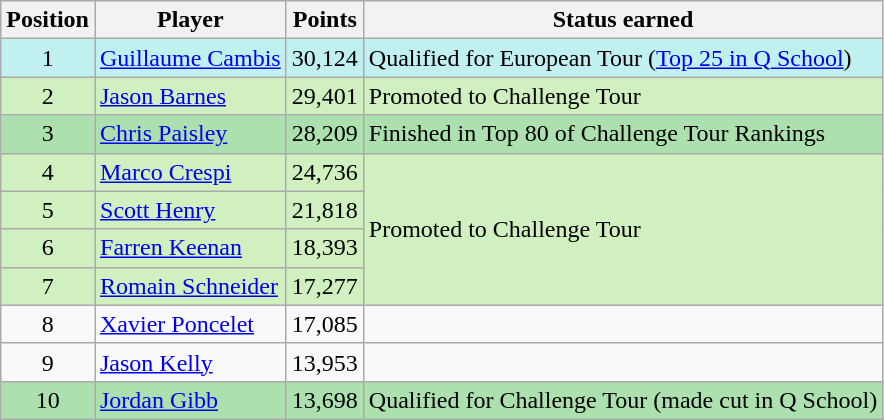<table class=wikitable>
<tr>
<th>Position</th>
<th>Player</th>
<th>Points</th>
<th>Status earned</th>
</tr>
<tr style="background:#C0F0F0;">
<td align=center>1</td>
<td> <a href='#'>Guillaume Cambis</a></td>
<td align=center>30,124</td>
<td>Qualified for European Tour (<a href='#'>Top 25 in Q School</a>)</td>
</tr>
<tr style="background:#D0F0C0;">
<td align=center>2</td>
<td> <a href='#'>Jason Barnes</a></td>
<td align=center>29,401</td>
<td>Promoted to Challenge Tour</td>
</tr>
<tr style="background:#ACE1AF;">
<td align=center>3</td>
<td> <a href='#'>Chris Paisley</a></td>
<td align=center>28,209</td>
<td>Finished in Top 80 of Challenge Tour Rankings</td>
</tr>
<tr style="background:#D0F0C0;">
<td align=center>4</td>
<td> <a href='#'>Marco Crespi</a></td>
<td align=center>24,736</td>
<td rowspan=4>Promoted to Challenge Tour</td>
</tr>
<tr style="background:#D0F0C0;">
<td align=center>5</td>
<td> <a href='#'>Scott Henry</a></td>
<td align=center>21,818</td>
</tr>
<tr style="background:#D0F0C0;">
<td align=center>6</td>
<td> <a href='#'>Farren Keenan</a></td>
<td align=center>18,393</td>
</tr>
<tr style="background:#D0F0C0;">
<td align=center>7</td>
<td> <a href='#'>Romain Schneider</a></td>
<td align=center>17,277</td>
</tr>
<tr>
<td align=center>8</td>
<td> <a href='#'>Xavier Poncelet</a></td>
<td align=center>17,085</td>
<td></td>
</tr>
<tr>
<td align=center>9</td>
<td> <a href='#'>Jason Kelly</a></td>
<td align=center>13,953</td>
<td></td>
</tr>
<tr style="background:#ACE1AF;">
<td align=center>10</td>
<td> <a href='#'>Jordan Gibb</a></td>
<td align=center>13,698</td>
<td>Qualified for Challenge Tour (made cut in Q School)</td>
</tr>
</table>
